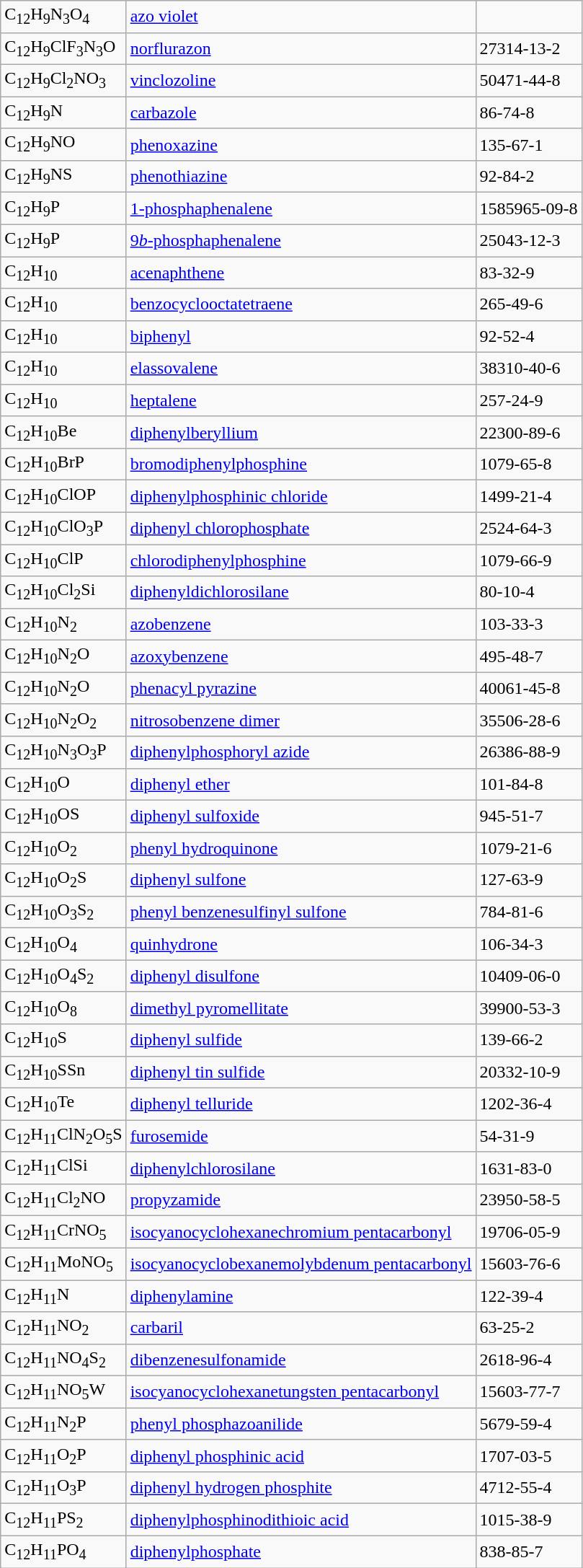<table class="wikitable">
<tr>
<td>C<sub>12</sub>H<sub>9</sub>N<sub>3</sub>O<sub>4</sub></td>
<td><a href='#'>azo violet</a></td>
<td></td>
</tr>
<tr>
<td>C<sub>12</sub>H<sub>9</sub>ClF<sub>3</sub>N<sub>3</sub>O</td>
<td><a href='#'>norflurazon</a></td>
<td>27314-13-2</td>
</tr>
<tr>
<td>C<sub>12</sub>H<sub>9</sub>Cl<sub>2</sub>NO<sub>3</sub></td>
<td><a href='#'>vinclozoline</a></td>
<td>50471-44-8</td>
</tr>
<tr>
<td>C<sub>12</sub>H<sub>9</sub>N</td>
<td><a href='#'>carbazole</a></td>
<td>86-74-8</td>
</tr>
<tr>
<td>C<sub>12</sub>H<sub>9</sub>NO</td>
<td><a href='#'>phenoxazine</a></td>
<td>135-67-1</td>
</tr>
<tr>
<td>C<sub>12</sub>H<sub>9</sub>NS</td>
<td><a href='#'>phenothiazine</a></td>
<td>92-84-2</td>
</tr>
<tr>
<td>C<sub>12</sub>H<sub>9</sub>P</td>
<td><a href='#'>1-phosphaphenalene</a></td>
<td>1585965-09-8</td>
</tr>
<tr>
<td>C<sub>12</sub>H<sub>9</sub>P</td>
<td><a href='#'>9<em>b</em>-phosphaphenalene</a></td>
<td>25043-12-3</td>
</tr>
<tr>
<td>C<sub>12</sub>H<sub>10</sub></td>
<td><a href='#'>acenaphthene</a></td>
<td>83-32-9</td>
</tr>
<tr>
<td>C<sub>12</sub>H<sub>10</sub></td>
<td><a href='#'>benzocyclooctatetraene</a></td>
<td>265-49-6</td>
</tr>
<tr>
<td>C<sub>12</sub>H<sub>10</sub></td>
<td><a href='#'>biphenyl</a></td>
<td>92-52-4</td>
</tr>
<tr>
<td>C<sub>12</sub>H<sub>10</sub></td>
<td><a href='#'>elassovalene</a></td>
<td>38310-40-6</td>
</tr>
<tr>
<td>C<sub>12</sub>H<sub>10</sub></td>
<td><a href='#'>heptalene</a></td>
<td>257-24-9</td>
</tr>
<tr>
<td>C<sub>12</sub>H<sub>10</sub>Be</td>
<td><a href='#'>diphenylberyllium</a></td>
<td>22300-89-6</td>
</tr>
<tr>
<td>C<sub>12</sub>H<sub>10</sub>BrP</td>
<td><a href='#'>bromodiphenylphosphine</a></td>
<td>1079-65-8</td>
</tr>
<tr>
<td>C<sub>12</sub>H<sub>10</sub>ClOP</td>
<td><a href='#'>diphenylphosphinic chloride</a></td>
<td>1499-21-4</td>
</tr>
<tr>
<td>C<sub>12</sub>H<sub>10</sub>ClO<sub>3</sub>P</td>
<td><a href='#'>diphenyl chlorophosphate</a></td>
<td>2524-64-3</td>
</tr>
<tr>
<td>C<sub>12</sub>H<sub>10</sub>ClP</td>
<td><a href='#'>chlorodiphenylphosphine</a></td>
<td>1079-66-9</td>
</tr>
<tr>
<td>C<sub>12</sub>H<sub>10</sub>Cl<sub>2</sub>Si</td>
<td><a href='#'>diphenyldichlorosilane</a></td>
<td>80-10-4</td>
</tr>
<tr>
<td>C<sub>12</sub>H<sub>10</sub>N<sub>2</sub></td>
<td><a href='#'>azobenzene</a></td>
<td>103-33-3</td>
</tr>
<tr>
<td>C<sub>12</sub>H<sub>10</sub>N<sub>2</sub>O</td>
<td><a href='#'>azoxybenzene</a></td>
<td>495-48-7</td>
</tr>
<tr>
<td>C<sub>12</sub>H<sub>10</sub>N<sub>2</sub>O</td>
<td><a href='#'>phenacyl pyrazine</a></td>
<td>40061-45-8</td>
</tr>
<tr>
<td>C<sub>12</sub>H<sub>10</sub>N<sub>2</sub>O<sub>2</sub></td>
<td><a href='#'>nitrosobenzene dimer</a></td>
<td>35506-28-6</td>
</tr>
<tr>
<td>C<sub>12</sub>H<sub>10</sub>N<sub>3</sub>O<sub>3</sub>P</td>
<td><a href='#'>diphenylphosphoryl azide</a></td>
<td>26386-88-9</td>
</tr>
<tr>
<td>C<sub>12</sub>H<sub>10</sub>O</td>
<td><a href='#'>diphenyl ether</a></td>
<td>101-84-8</td>
</tr>
<tr>
<td>C<sub>12</sub>H<sub>10</sub>OS</td>
<td><a href='#'>diphenyl sulfoxide</a></td>
<td>945-51-7</td>
</tr>
<tr>
<td>C<sub>12</sub>H<sub>10</sub>O<sub>2</sub></td>
<td><a href='#'>phenyl hydroquinone</a></td>
<td>1079-21-6</td>
</tr>
<tr>
<td>C<sub>12</sub>H<sub>10</sub>O<sub>2</sub>S</td>
<td><a href='#'>diphenyl sulfone</a></td>
<td>127-63-9</td>
</tr>
<tr>
<td>C<sub>12</sub>H<sub>10</sub>O<sub>3</sub>S<sub>2</sub></td>
<td><a href='#'>phenyl benzenesulfinyl sulfone</a></td>
<td>784-81-6</td>
</tr>
<tr>
<td>C<sub>12</sub>H<sub>10</sub>O<sub>4</sub></td>
<td><a href='#'>quinhydrone</a></td>
<td>106-34-3</td>
</tr>
<tr>
<td>C<sub>12</sub>H<sub>10</sub>O<sub>4</sub>S<sub>2</sub></td>
<td><a href='#'>diphenyl disulfone</a></td>
<td>10409-06-0</td>
</tr>
<tr>
<td>C<sub>12</sub>H<sub>10</sub>O<sub>8</sub></td>
<td><a href='#'>dimethyl pyromellitate</a></td>
<td>39900-53-3</td>
</tr>
<tr>
<td>C<sub>12</sub>H<sub>10</sub>S</td>
<td><a href='#'>diphenyl sulfide</a></td>
<td>139-66-2</td>
</tr>
<tr>
<td>C<sub>12</sub>H<sub>10</sub>SSn</td>
<td><a href='#'>diphenyl tin sulfide</a></td>
<td>20332-10-9</td>
</tr>
<tr>
<td>C<sub>12</sub>H<sub>10</sub>Te</td>
<td><a href='#'>diphenyl telluride</a></td>
<td>1202-36-4</td>
</tr>
<tr>
<td>C<sub>12</sub>H<sub>11</sub>ClN<sub>2</sub>O<sub>5</sub>S</td>
<td><a href='#'>furosemide</a></td>
<td>54-31-9</td>
</tr>
<tr>
<td>C<sub>12</sub>H<sub>11</sub>ClSi</td>
<td><a href='#'>diphenylchlorosilane</a></td>
<td>1631-83-0</td>
</tr>
<tr>
<td>C<sub>12</sub>H<sub>11</sub>Cl<sub>2</sub>NO</td>
<td><a href='#'>propyzamide</a></td>
<td>23950-58-5</td>
</tr>
<tr>
<td>C<sub>12</sub>H<sub>11</sub>CrNO<sub>5</sub></td>
<td><a href='#'>isocyanocyclohexanechromium pentacarbonyl</a></td>
<td>19706-05-9</td>
</tr>
<tr>
<td>C<sub>12</sub>H<sub>11</sub>MoNO<sub>5</sub></td>
<td><a href='#'>isocyanocyclobexanemolybdenum pentacarbonyl</a></td>
<td>15603-76-6</td>
</tr>
<tr>
<td>C<sub>12</sub>H<sub>11</sub>N</td>
<td><a href='#'>diphenylamine</a></td>
<td>122-39-4</td>
</tr>
<tr>
<td>C<sub>12</sub>H<sub>11</sub>NO<sub>2</sub></td>
<td><a href='#'>carbaril</a></td>
<td>63-25-2</td>
</tr>
<tr>
<td>C<sub>12</sub>H<sub>11</sub>NO<sub>4</sub>S<sub>2</sub></td>
<td><a href='#'>dibenzenesulfonamide</a></td>
<td>2618-96-4</td>
</tr>
<tr>
<td>C<sub>12</sub>H<sub>11</sub>NO<sub>5</sub>W</td>
<td><a href='#'>isocyanocyclohexanetungsten pentacarbonyl</a></td>
<td>15603-77-7</td>
</tr>
<tr>
<td>C<sub>12</sub>H<sub>11</sub>N<sub>2</sub>P</td>
<td><a href='#'>phenyl phosphazoanilide</a></td>
<td>5679-59-4</td>
</tr>
<tr>
<td>C<sub>12</sub>H<sub>11</sub>O<sub>2</sub>P</td>
<td><a href='#'>diphenyl phosphinic acid</a></td>
<td>1707-03-5</td>
</tr>
<tr>
<td>C<sub>12</sub>H<sub>11</sub>O<sub>3</sub>P</td>
<td><a href='#'>diphenyl hydrogen phosphite</a></td>
<td>4712-55-4</td>
</tr>
<tr>
<td>C<sub>12</sub>H<sub>11</sub>PS<sub>2</sub></td>
<td><a href='#'>diphenylphosphinodithioic acid</a></td>
<td>1015-38-9</td>
</tr>
<tr>
<td>C<sub>12</sub>H<sub>11</sub>PO<sub>4</sub></td>
<td><a href='#'>diphenylphosphate</a></td>
<td>838-85-7</td>
</tr>
</table>
